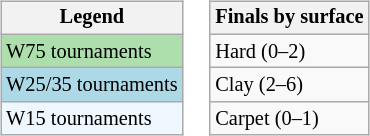<table>
<tr valign=top>
<td><br><table class="wikitable" style=font-size:85%;>
<tr>
<th>Legend</th>
</tr>
<tr style="background:#addfad;">
<td>W75 tournaments</td>
</tr>
<tr style="background:lightblue;">
<td>W25/35 tournaments</td>
</tr>
<tr style="background:#f0f8ff;">
<td>W15 tournaments</td>
</tr>
</table>
</td>
<td><br><table class="wikitable" style=font-size:85%;>
<tr>
<th>Finals by surface</th>
</tr>
<tr>
<td>Hard (0–2)</td>
</tr>
<tr>
<td>Clay (2–6)</td>
</tr>
<tr>
<td>Carpet (0–1)</td>
</tr>
</table>
</td>
</tr>
</table>
